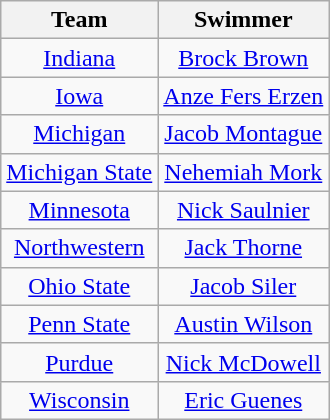<table class="wikitable sortable" style="text-align:center">
<tr>
<th>Team</th>
<th>Swimmer</th>
</tr>
<tr>
<td><a href='#'>Indiana</a></td>
<td><a href='#'>Brock Brown</a></td>
</tr>
<tr>
<td><a href='#'>Iowa</a></td>
<td><a href='#'>Anze Fers Erzen</a></td>
</tr>
<tr>
<td><a href='#'>Michigan</a></td>
<td><a href='#'>Jacob Montague</a></td>
</tr>
<tr>
<td><a href='#'>Michigan State</a></td>
<td><a href='#'>Nehemiah Mork</a></td>
</tr>
<tr>
<td><a href='#'>Minnesota</a></td>
<td><a href='#'>Nick Saulnier</a></td>
</tr>
<tr>
<td><a href='#'>Northwestern</a></td>
<td><a href='#'>Jack Thorne</a></td>
</tr>
<tr>
<td><a href='#'>Ohio State</a></td>
<td><a href='#'>Jacob Siler</a></td>
</tr>
<tr>
<td><a href='#'>Penn State</a></td>
<td><a href='#'>Austin Wilson</a></td>
</tr>
<tr>
<td><a href='#'>Purdue</a></td>
<td><a href='#'>Nick McDowell</a></td>
</tr>
<tr>
<td><a href='#'>Wisconsin</a></td>
<td><a href='#'>Eric Guenes</a></td>
</tr>
</table>
